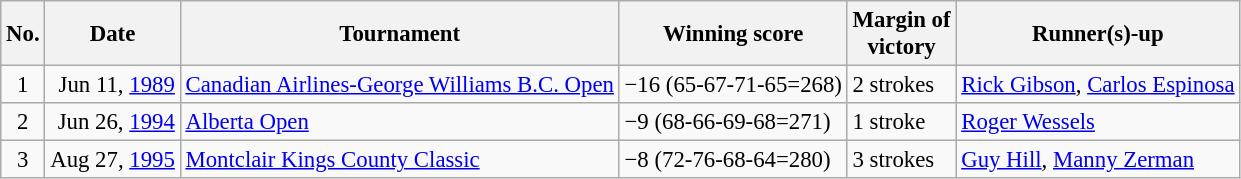<table class="wikitable" style="font-size:95%;">
<tr>
<th>No.</th>
<th>Date</th>
<th>Tournament</th>
<th>Winning score</th>
<th>Margin of<br>victory</th>
<th>Runner(s)-up</th>
</tr>
<tr>
<td align=center>1</td>
<td align=right>Jun 11, <a href='#'>1989</a></td>
<td><a href='#'>Canadian Airlines-George Williams B.C. Open</a></td>
<td>−16 (65-67-71-65=268)</td>
<td>2 strokes</td>
<td> <a href='#'>Rick Gibson</a>,  <a href='#'>Carlos Espinosa</a></td>
</tr>
<tr>
<td align=center>2</td>
<td align=right>Jun 26, <a href='#'>1994</a></td>
<td><a href='#'>Alberta Open</a></td>
<td>−9 (68-66-69-68=271)</td>
<td>1 stroke</td>
<td> <a href='#'>Roger Wessels</a></td>
</tr>
<tr>
<td align=center>3</td>
<td align=right>Aug 27, <a href='#'>1995</a></td>
<td><a href='#'>Montclair Kings County Classic</a></td>
<td>−8 (72-76-68-64=280)</td>
<td>3 strokes</td>
<td> <a href='#'>Guy Hill</a>,  <a href='#'>Manny Zerman</a></td>
</tr>
</table>
